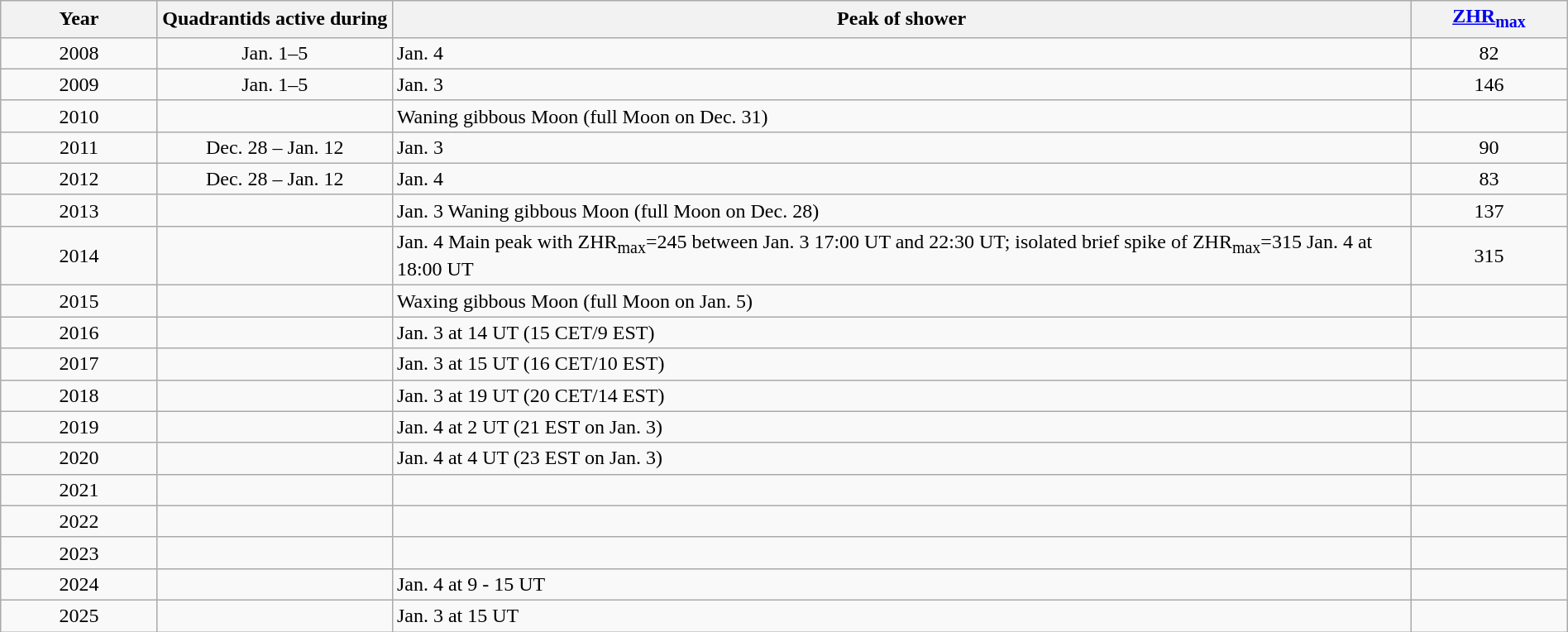<table style="margin:auto;" | class="wikitable">
<tr>
<th width="10%">Year</th>
<th width="15%">Quadrantids active during</th>
<th width="65%">Peak of shower</th>
<th width="10%"><a href='#'>ZHR<sub>max</sub></a></th>
</tr>
<tr>
<td align="center">2008</td>
<td align="center">Jan. 1–5</td>
<td>Jan. 4</td>
<td align="center">82</td>
</tr>
<tr>
<td align="center">2009</td>
<td align="center">Jan. 1–5</td>
<td>Jan. 3</td>
<td align="center">146</td>
</tr>
<tr>
<td align="center">2010</td>
<td align="center"></td>
<td>Waning gibbous Moon (full Moon on Dec. 31)</td>
<td align="center"></td>
</tr>
<tr>
<td align="center">2011</td>
<td align="center">Dec. 28 – Jan. 12</td>
<td>Jan. 3</td>
<td align="center">90</td>
</tr>
<tr>
<td align="center">2012</td>
<td align="center">Dec. 28 – Jan. 12</td>
<td>Jan. 4</td>
<td align="center">83</td>
</tr>
<tr>
<td align="center">2013</td>
<td align="center"></td>
<td>Jan. 3 Waning gibbous Moon (full Moon on Dec. 28)</td>
<td align="center">137</td>
</tr>
<tr>
<td align="center">2014</td>
<td align="center"></td>
<td>Jan. 4 Main peak with ZHR<sub>max</sub>=245 between Jan. 3 17:00 UT and 22:30 UT; isolated brief spike of ZHR<sub>max</sub>=315 Jan. 4 at 18:00 UT</td>
<td align="center">315</td>
</tr>
<tr>
<td align="center">2015</td>
<td></td>
<td>Waxing gibbous Moon (full Moon on Jan. 5)</td>
<td></td>
</tr>
<tr>
<td align="center">2016</td>
<td></td>
<td>Jan. 3 at 14 UT  (15 CET/9 EST)</td>
<td></td>
</tr>
<tr>
<td align="center">2017</td>
<td></td>
<td>Jan. 3 at 15 UT  (16 CET/10 EST)</td>
<td></td>
</tr>
<tr>
<td align="center">2018</td>
<td></td>
<td>Jan. 3 at 19 UT  (20 CET/14 EST)</td>
<td></td>
</tr>
<tr>
<td align="center">2019</td>
<td></td>
<td>Jan. 4 at 2 UT  (21 EST on Jan. 3)</td>
<td></td>
</tr>
<tr>
<td align="center">2020</td>
<td></td>
<td>Jan. 4 at 4 UT  (23 EST on Jan. 3)</td>
<td></td>
</tr>
<tr>
<td align="center">2021</td>
<td></td>
<td></td>
<td></td>
</tr>
<tr>
<td align="center">2022</td>
<td></td>
<td></td>
<td></td>
</tr>
<tr>
<td align="center">2023</td>
<td></td>
<td></td>
<td></td>
</tr>
<tr>
<td align="center">2024</td>
<td></td>
<td>Jan. 4 at 9 - 15 UT </td>
<td></td>
</tr>
<tr>
<td align="center">2025</td>
<td></td>
<td>Jan. 3 at 15 UT </td>
<td></td>
</tr>
</table>
